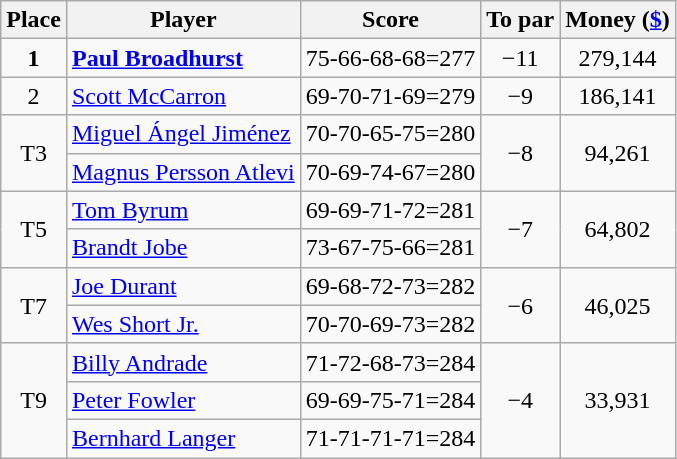<table class="wikitable">
<tr>
<th>Place</th>
<th>Player</th>
<th>Score</th>
<th>To par</th>
<th>Money (<a href='#'>$</a>)</th>
</tr>
<tr>
<td align=center><strong>1</strong></td>
<td> <strong><a href='#'>Paul Broadhurst</a></strong></td>
<td>75-66-68-68=277</td>
<td align="center">−11</td>
<td align="center">279,144</td>
</tr>
<tr>
<td align=center>2</td>
<td> <a href='#'>Scott McCarron</a></td>
<td>69-70-71-69=279</td>
<td align="center">−9</td>
<td align="center">186,141</td>
</tr>
<tr>
<td rowspan="2" style="text-align:center;">T3</td>
<td> <a href='#'>Miguel Ángel Jiménez</a></td>
<td>70-70-65-75=280</td>
<td rowspan="2" style="text-align:center;">−8</td>
<td rowspan="2" style="text-align:center;">94,261</td>
</tr>
<tr>
<td> <a href='#'>Magnus Persson Atlevi</a></td>
<td>70-69-74-67=280</td>
</tr>
<tr>
<td rowspan="2" style="text-align:center;">T5</td>
<td> <a href='#'>Tom Byrum</a></td>
<td>69-69-71-72=281</td>
<td rowspan="2" style="text-align:center;">−7</td>
<td rowspan="2" style="text-align:center;">64,802</td>
</tr>
<tr>
<td> <a href='#'>Brandt Jobe</a></td>
<td>73-67-75-66=281</td>
</tr>
<tr>
<td rowspan="2" style="text-align:center;">T7</td>
<td> <a href='#'>Joe Durant</a></td>
<td>69-68-72-73=282</td>
<td rowspan="2" style="text-align:center;">−6</td>
<td rowspan="2" style="text-align:center;">46,025</td>
</tr>
<tr>
<td> <a href='#'>Wes Short Jr.</a></td>
<td>70-70-69-73=282</td>
</tr>
<tr>
<td rowspan="3" style="text-align:center;">T9</td>
<td> <a href='#'>Billy Andrade</a></td>
<td>71-72-68-73=284</td>
<td rowspan="3" style="text-align:center;">−4</td>
<td rowspan="3" style="text-align:center;">33,931</td>
</tr>
<tr>
<td> <a href='#'>Peter Fowler</a></td>
<td>69-69-75-71=284</td>
</tr>
<tr>
<td> <a href='#'>Bernhard Langer</a></td>
<td>71-71-71-71=284</td>
</tr>
</table>
